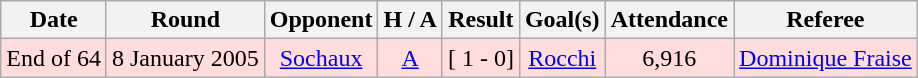<table class="wikitable" style="text-align:center">
<tr>
<th class="wikitable">Date</th>
<th>Round</th>
<th>Opponent</th>
<th>H / A</th>
<th>Result</th>
<th>Goal(s)</th>
<th>Attendance</th>
<th>Referee</th>
</tr>
<tr style="background:#fdd;">
<td>End of 64</td>
<td>8 January 2005</td>
<td><a href='#'>Sochaux</a></td>
<td><a href='#'>A</a></td>
<td>[ 1 - 0]</td>
<td><a href='#'>Rocchi</a> </td>
<td>6,916</td>
<td><a href='#'>Dominique Fraise</a></td>
</tr>
</table>
